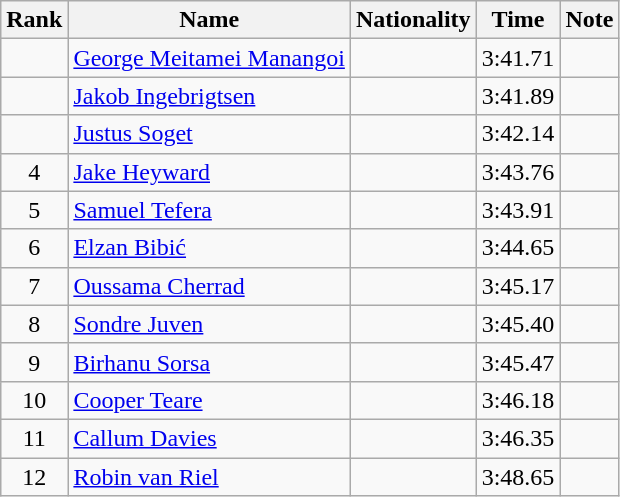<table class="wikitable sortable" style="text-align:center">
<tr>
<th>Rank</th>
<th>Name</th>
<th>Nationality</th>
<th>Time</th>
<th>Note</th>
</tr>
<tr>
<td></td>
<td align=left><a href='#'>George Meitamei Manangoi</a></td>
<td align=left></td>
<td>3:41.71</td>
<td></td>
</tr>
<tr>
<td></td>
<td align=left><a href='#'>Jakob Ingebrigtsen</a></td>
<td align=left></td>
<td>3:41.89</td>
<td></td>
</tr>
<tr>
<td></td>
<td align=left><a href='#'>Justus Soget</a></td>
<td align=left></td>
<td>3:42.14</td>
<td></td>
</tr>
<tr>
<td>4</td>
<td align=left><a href='#'>Jake Heyward</a></td>
<td align=left></td>
<td>3:43.76</td>
<td></td>
</tr>
<tr>
<td>5</td>
<td align=left><a href='#'>Samuel Tefera</a></td>
<td align=left></td>
<td>3:43.91</td>
<td></td>
</tr>
<tr>
<td>6</td>
<td align=left><a href='#'>Elzan Bibić</a></td>
<td align=left></td>
<td>3:44.65</td>
<td></td>
</tr>
<tr>
<td>7</td>
<td align=left><a href='#'>Oussama Cherrad</a></td>
<td align=left></td>
<td>3:45.17</td>
<td></td>
</tr>
<tr>
<td>8</td>
<td align=left><a href='#'>Sondre Juven</a></td>
<td align=left></td>
<td>3:45.40</td>
<td></td>
</tr>
<tr>
<td>9</td>
<td align=left><a href='#'>Birhanu Sorsa</a></td>
<td align=left></td>
<td>3:45.47</td>
<td></td>
</tr>
<tr>
<td>10</td>
<td align=left><a href='#'>Cooper Teare</a></td>
<td align=left></td>
<td>3:46.18</td>
<td></td>
</tr>
<tr>
<td>11</td>
<td align=left><a href='#'>Callum Davies</a></td>
<td align=left></td>
<td>3:46.35</td>
<td></td>
</tr>
<tr>
<td>12</td>
<td align=left><a href='#'>Robin van Riel</a></td>
<td align=left></td>
<td>3:48.65</td>
<td></td>
</tr>
</table>
